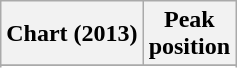<table class="wikitable sortable plainrowheaders" style="text-align:center">
<tr>
<th scope="col">Chart (2013)</th>
<th scope="col">Peak<br>position</th>
</tr>
<tr>
</tr>
<tr>
</tr>
</table>
